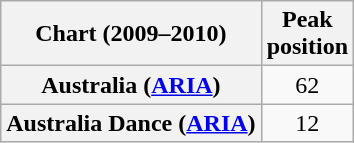<table class="wikitable sortable plainrowheaders" style="text-align:center">
<tr>
<th>Chart (2009–2010)</th>
<th>Peak<br>position</th>
</tr>
<tr>
<th scope="row">Australia (<a href='#'>ARIA</a>)</th>
<td>62</td>
</tr>
<tr>
<th scope="row">Australia Dance (<a href='#'>ARIA</a>)</th>
<td>12</td>
</tr>
</table>
